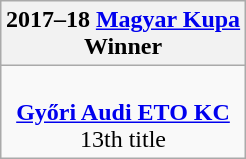<table class=wikitable style="text-align:center; margin:auto">
<tr>
<th>2017–18 <a href='#'>Magyar Kupa</a><br>Winner</th>
</tr>
<tr>
<td align=center><br><strong><a href='#'>Győri Audi ETO KC</a></strong><br>13th title</td>
</tr>
</table>
